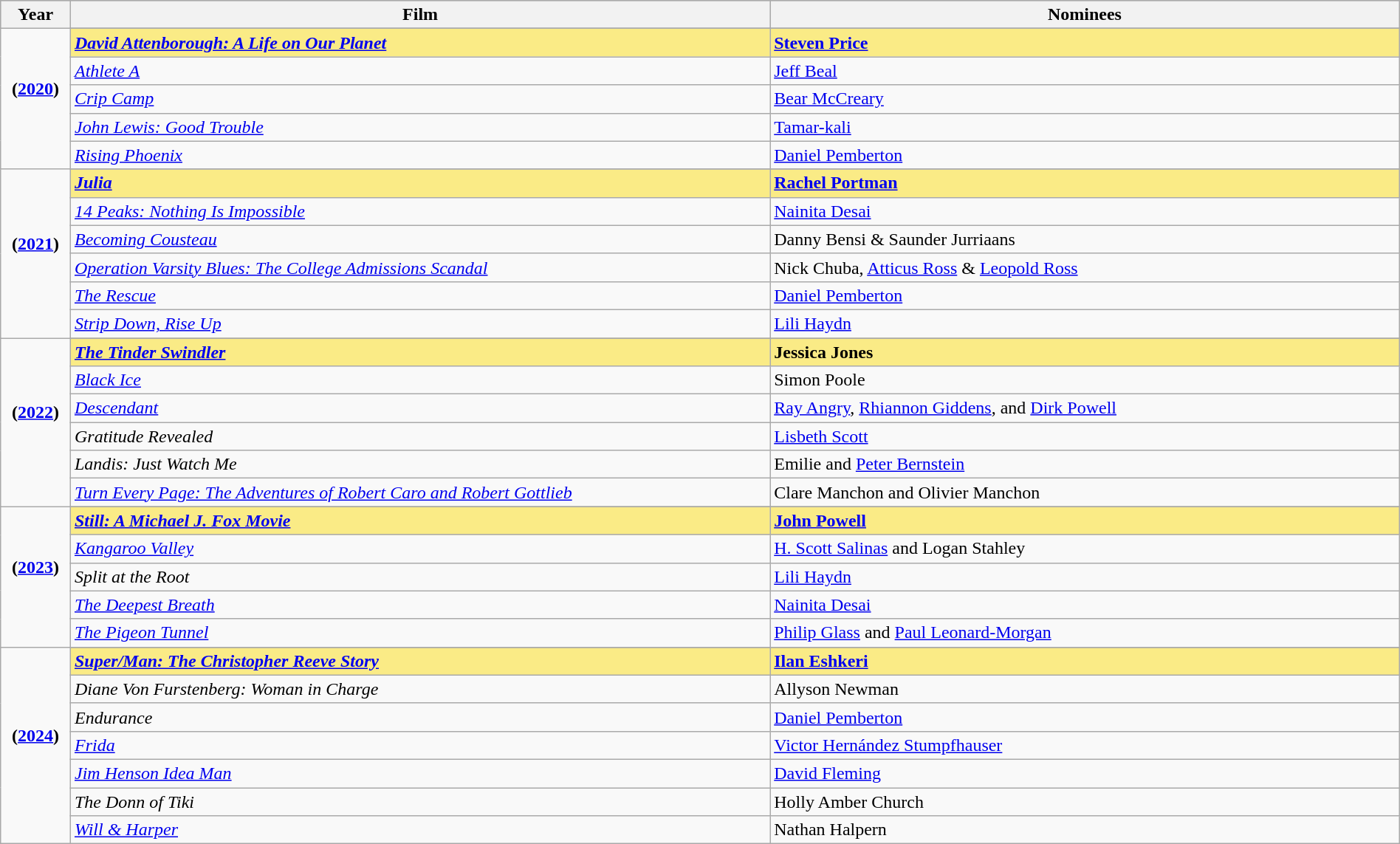<table class="wikitable" style="width:100%">
<tr bgcolor="#bebebe">
<th width="5%">Year</th>
<th width="50%">Film</th>
<th width="45%">Nominees</th>
</tr>
<tr>
<td rowspan=6 style="text-align:center"><strong>(<a href='#'>2020</a>)</strong><br> <br> </td>
</tr>
<tr style="background:#FAEB86">
<td><strong><em><a href='#'>David Attenborough: A Life on Our Planet</a></em></strong></td>
<td><strong><a href='#'>Steven Price</a></strong></td>
</tr>
<tr>
<td><em><a href='#'>Athlete A</a></em></td>
<td><a href='#'>Jeff Beal</a></td>
</tr>
<tr>
<td><em><a href='#'>Crip Camp</a></em></td>
<td><a href='#'>Bear McCreary</a></td>
</tr>
<tr>
<td><em><a href='#'>John Lewis: Good Trouble</a></em></td>
<td><a href='#'>Tamar-kali</a></td>
</tr>
<tr>
<td><em><a href='#'>Rising Phoenix</a></em></td>
<td><a href='#'>Daniel Pemberton</a></td>
</tr>
<tr>
<td rowspan=7 style="text-align:center"><strong>(<a href='#'>2021</a>)</strong><br> <br></td>
</tr>
<tr style="background:#FAEB86">
<td><strong><em><a href='#'>Julia</a></em></strong></td>
<td><strong><a href='#'>Rachel Portman</a></strong></td>
</tr>
<tr>
<td><em><a href='#'>14 Peaks: Nothing Is Impossible</a></em></td>
<td><a href='#'>Nainita Desai</a></td>
</tr>
<tr>
<td><em><a href='#'>Becoming Cousteau</a></em></td>
<td>Danny Bensi & Saunder Jurriaans</td>
</tr>
<tr>
<td><em><a href='#'>Operation Varsity Blues: The College Admissions Scandal</a></em></td>
<td>Nick Chuba, <a href='#'>Atticus Ross</a> & <a href='#'>Leopold Ross</a></td>
</tr>
<tr>
<td><em><a href='#'>The Rescue</a></em></td>
<td><a href='#'>Daniel Pemberton</a></td>
</tr>
<tr>
<td><em><a href='#'>Strip Down, Rise Up</a></em></td>
<td><a href='#'>Lili Haydn</a></td>
</tr>
<tr>
<td rowspan=7 style="text-align:center"><strong>(<a href='#'>2022</a>)</strong><br> <br></td>
</tr>
<tr style="background:#FAEB86">
<td><strong><em><a href='#'>The Tinder Swindler</a></em></strong></td>
<td><strong>Jessica Jones</strong></td>
</tr>
<tr>
<td><em><a href='#'>Black Ice</a></em></td>
<td>Simon Poole</td>
</tr>
<tr>
<td><em><a href='#'>Descendant</a></em></td>
<td><a href='#'>Ray Angry</a>, <a href='#'>Rhiannon Giddens</a>, and <a href='#'>Dirk Powell</a></td>
</tr>
<tr>
<td><em>Gratitude Revealed</em></td>
<td><a href='#'>Lisbeth Scott</a></td>
</tr>
<tr>
<td><em>Landis: Just Watch Me</em></td>
<td>Emilie and <a href='#'>Peter Bernstein</a></td>
</tr>
<tr>
<td><em><a href='#'>Turn Every Page: The Adventures of Robert Caro and Robert Gottlieb</a></em></td>
<td>Clare Manchon and Olivier Manchon</td>
</tr>
<tr>
<td rowspan=6 style="text-align:center"><strong>(<a href='#'>2023</a>)</strong><br> <br></td>
</tr>
<tr style="background:#FAEB86">
<td><strong><em><a href='#'>Still: A Michael J. Fox Movie</a></em></strong></td>
<td><strong><a href='#'>John Powell</a></strong></td>
</tr>
<tr>
<td><em><a href='#'>Kangaroo Valley</a></em></td>
<td><a href='#'>H. Scott Salinas</a> and Logan Stahley</td>
</tr>
<tr>
<td><em>Split at the Root</em></td>
<td><a href='#'>Lili Haydn</a></td>
</tr>
<tr>
<td><em><a href='#'>The Deepest Breath</a></em></td>
<td><a href='#'>Nainita Desai</a></td>
</tr>
<tr>
<td><em><a href='#'>The Pigeon Tunnel</a></em></td>
<td><a href='#'>Philip Glass</a> and <a href='#'>Paul Leonard-Morgan</a></td>
</tr>
<tr>
<td rowspan=8 style="text-align:center"><strong>(<a href='#'>2024</a>)</strong><br> <br></td>
</tr>
<tr style="background:#FAEB86">
<td><strong><em><a href='#'>Super/Man: The Christopher Reeve Story</a></em></strong></td>
<td><strong><a href='#'>Ilan Eshkeri</a></strong></td>
</tr>
<tr>
<td><em>Diane Von Furstenberg: Woman in Charge</em></td>
<td>Allyson Newman</td>
</tr>
<tr>
<td><em>Endurance</em></td>
<td><a href='#'>Daniel Pemberton</a></td>
</tr>
<tr>
<td><em><a href='#'>Frida</a></em></td>
<td><a href='#'>Victor Hernández Stumpfhauser</a></td>
</tr>
<tr>
<td><em><a href='#'>Jim Henson Idea Man</a></em></td>
<td><a href='#'>David Fleming</a></td>
</tr>
<tr>
<td><em>The Donn of Tiki</em></td>
<td>Holly Amber Church</td>
</tr>
<tr>
<td><em><a href='#'>Will & Harper</a></em></td>
<td>Nathan Halpern</td>
</tr>
</table>
